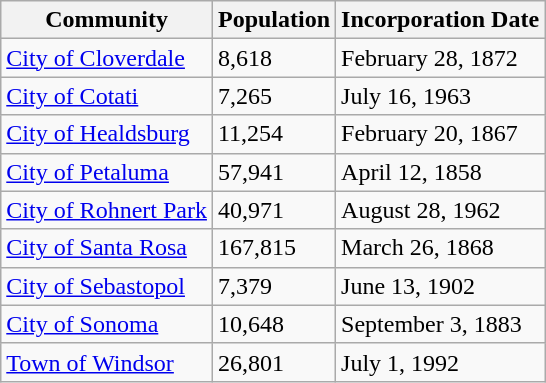<table class="wikitable sortable">
<tr>
<th>Community</th>
<th>Population</th>
<th>Incorporation Date</th>
</tr>
<tr>
<td><a href='#'>City of Cloverdale</a></td>
<td>8,618</td>
<td>February 28, 1872</td>
</tr>
<tr>
<td><a href='#'>City of Cotati</a></td>
<td>7,265</td>
<td>July 16, 1963</td>
</tr>
<tr>
<td><a href='#'>City of Healdsburg</a></td>
<td>11,254</td>
<td>February 20, 1867</td>
</tr>
<tr>
<td><a href='#'>City of Petaluma</a></td>
<td>57,941</td>
<td>April 12, 1858</td>
</tr>
<tr>
<td><a href='#'>City of Rohnert Park</a></td>
<td>40,971</td>
<td>August 28, 1962</td>
</tr>
<tr>
<td><a href='#'>City of Santa Rosa</a></td>
<td>167,815</td>
<td>March 26, 1868</td>
</tr>
<tr>
<td><a href='#'>City of Sebastopol</a></td>
<td>7,379</td>
<td>June 13, 1902</td>
</tr>
<tr>
<td><a href='#'>City of Sonoma</a></td>
<td>10,648</td>
<td>September 3, 1883</td>
</tr>
<tr>
<td><a href='#'>Town of Windsor</a></td>
<td>26,801</td>
<td>July 1, 1992</td>
</tr>
</table>
